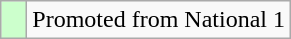<table class="wikitable">
<tr>
<td width=10px bgcolor="#ccffcc"></td>
<td>Promoted from National 1</td>
</tr>
</table>
